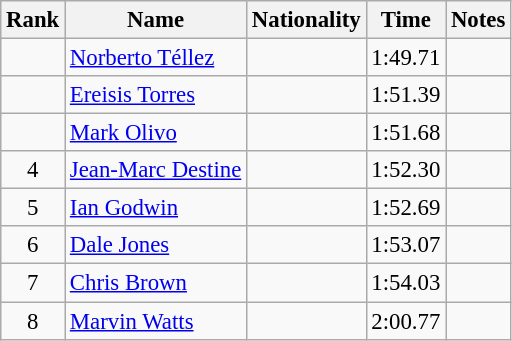<table class="wikitable sortable" style="text-align:center;font-size:95%">
<tr>
<th>Rank</th>
<th>Name</th>
<th>Nationality</th>
<th>Time</th>
<th>Notes</th>
</tr>
<tr>
<td></td>
<td align=left><a href='#'>Norberto Téllez</a></td>
<td align=left></td>
<td>1:49.71</td>
<td></td>
</tr>
<tr>
<td></td>
<td align=left><a href='#'>Ereisis Torres</a></td>
<td align=left></td>
<td>1:51.39</td>
<td></td>
</tr>
<tr>
<td></td>
<td align=left><a href='#'>Mark Olivo</a></td>
<td align=left></td>
<td>1:51.68</td>
<td></td>
</tr>
<tr>
<td>4</td>
<td align=left><a href='#'>Jean-Marc Destine</a></td>
<td align=left></td>
<td>1:52.30</td>
<td></td>
</tr>
<tr>
<td>5</td>
<td align=left><a href='#'>Ian Godwin</a></td>
<td align=left></td>
<td>1:52.69</td>
<td></td>
</tr>
<tr>
<td>6</td>
<td align=left><a href='#'>Dale Jones</a></td>
<td align=left></td>
<td>1:53.07</td>
<td></td>
</tr>
<tr>
<td>7</td>
<td align=left><a href='#'>Chris Brown</a></td>
<td align=left></td>
<td>1:54.03</td>
<td></td>
</tr>
<tr>
<td>8</td>
<td align=left><a href='#'>Marvin Watts</a></td>
<td align=left></td>
<td>2:00.77</td>
<td></td>
</tr>
</table>
